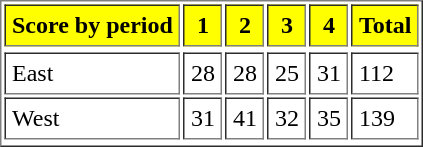<table cellpadding=4 border=1>
<tr bgcolor="#ffff00">
<th><strong>Score by period</strong></th>
<th><strong>1</strong></th>
<th><strong>2</strong></th>
<th><strong>3</strong></th>
<th><strong>4</strong></th>
<th><strong>Total</strong></th>
</tr>
<tr bgcolor="#ffff00">
</tr>
<tr>
<td>East</td>
<td>28</td>
<td>28</td>
<td>25</td>
<td>31</td>
<td>112</td>
</tr>
<tr>
<td>West</td>
<td>31</td>
<td>41</td>
<td>32</td>
<td>35</td>
<td>139</td>
</tr>
<tr>
</tr>
</table>
